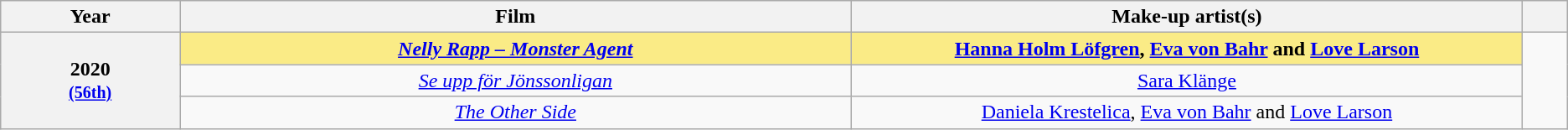<table class="wikitable" style="text-align:center;">
<tr>
<th scope="col" style="width:8%;">Year</th>
<th scope="col" style="width:30%;">Film</th>
<th scope="col" style="width:30%;">Make-up artist(s)</th>
<th scope="col" style="width:2%;" class="unsortable"></th>
</tr>
<tr>
<th scope="row" rowspan=3 style="text-align:center"><strong>2020</strong><br><small><a href='#'>(56th)</a></small></th>
<td style="background:#FAEB86"><strong><em><a href='#'>Nelly Rapp – Monster Agent</a></em></strong></td>
<td style="background:#FAEB86"><strong><a href='#'>Hanna Holm Löfgren</a>, <a href='#'>Eva von Bahr</a> and <a href='#'>Love Larson</a></strong></td>
<td rowspan="3"></td>
</tr>
<tr>
<td><em><a href='#'>Se upp för Jönssonligan</a></em></td>
<td><a href='#'>Sara Klänge</a></td>
</tr>
<tr>
<td><em><a href='#'>The Other Side</a></em></td>
<td><a href='#'>Daniela Krestelica</a>, <a href='#'>Eva von Bahr</a> and <a href='#'>Love Larson</a></td>
</tr>
</table>
